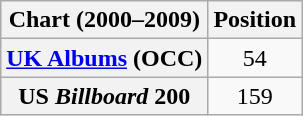<table class="wikitable sortable plainrowheaders" style="text-align:center;">
<tr>
<th>Chart (2000–2009)</th>
<th>Position</th>
</tr>
<tr>
<th scope="row"><a href='#'>UK Albums</a> (OCC)</th>
<td>54</td>
</tr>
<tr>
<th scope="row">US <em>Billboard</em> 200</th>
<td>159</td>
</tr>
</table>
